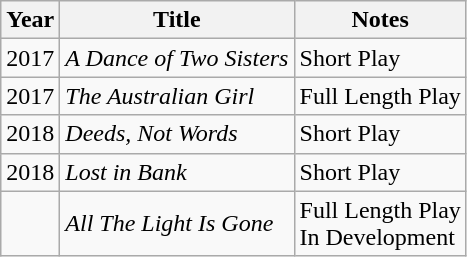<table class="wikitable sortable">
<tr>
<th>Year</th>
<th>Title</th>
<th>Notes</th>
</tr>
<tr>
<td>2017</td>
<td><em>A Dance of Two Sisters</em></td>
<td>Short Play</td>
</tr>
<tr>
<td>2017</td>
<td><em>The Australian Girl</em></td>
<td>Full Length Play</td>
</tr>
<tr>
<td>2018</td>
<td><em>Deeds, Not Words</em></td>
<td>Short Play</td>
</tr>
<tr>
<td>2018</td>
<td><em>Lost in Bank</em></td>
<td>Short Play</td>
</tr>
<tr>
<td></td>
<td><em>All The Light Is Gone</em></td>
<td>Full Length Play <br>In Development</td>
</tr>
</table>
